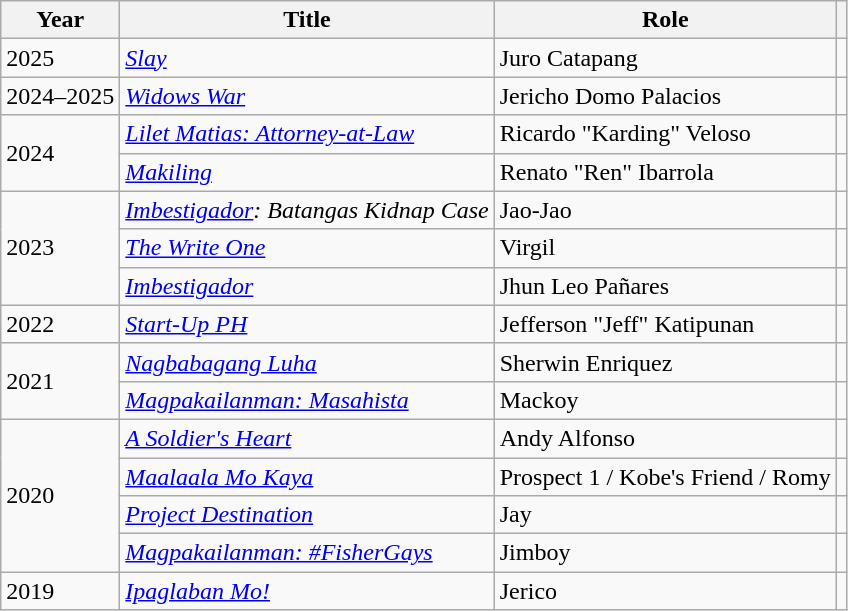<table class="wikitable sortable">
<tr>
<th>Year</th>
<th>Title</th>
<th>Role</th>
<th></th>
</tr>
<tr>
<td>2025</td>
<td><em><a href='#'>Slay</a></em></td>
<td>Juro Catapang</td>
<td></td>
</tr>
<tr>
<td>2024–2025</td>
<td><em><a href='#'>Widows War</a></em></td>
<td>Jericho Domo Palacios</td>
<td></td>
</tr>
<tr>
<td rowspan="2">2024</td>
<td><em><a href='#'>Lilet Matias: Attorney-at-Law</a></em></td>
<td>Ricardo "Karding" Veloso</td>
<td></td>
</tr>
<tr>
<td><em><a href='#'>Makiling</a></em></td>
<td>Renato "Ren" Ibarrola</td>
<td></td>
</tr>
<tr>
<td rowspan="3">2023</td>
<td><em><a href='#'>Imbestigador</a>: Batangas Kidnap Case</em></td>
<td>Jao-Jao</td>
<td></td>
</tr>
<tr>
<td><em><a href='#'>The Write One</a></em></td>
<td>Virgil</td>
<td></td>
</tr>
<tr>
<td><em><a href='#'>Imbestigador</a></em></td>
<td>Jhun Leo Pañares</td>
<td></td>
</tr>
<tr>
<td>2022</td>
<td><em><a href='#'>Start-Up PH</a></em></td>
<td>Jefferson "Jeff" Katipunan</td>
<td></td>
</tr>
<tr>
<td rowspan="2">2021</td>
<td><em><a href='#'>Nagbabagang Luha</a></em></td>
<td>Sherwin Enriquez</td>
<td></td>
</tr>
<tr>
<td><em><a href='#'>Magpakailanman: Masahista</a></em></td>
<td>Mackoy</td>
<td></td>
</tr>
<tr>
<td rowspan="4">2020</td>
<td><em><a href='#'>A Soldier's Heart</a> </em></td>
<td>Andy Alfonso</td>
<td></td>
</tr>
<tr>
<td><em><a href='#'>Maalaala Mo Kaya</a></em></td>
<td>Prospect 1 / Kobe's Friend / Romy</td>
<td></td>
</tr>
<tr>
<td><em><a href='#'>Project Destination</a></em></td>
<td>Jay</td>
<td></td>
</tr>
<tr>
<td><em><a href='#'>Magpakailanman: #FisherGays</a></em></td>
<td>Jimboy</td>
<td></td>
</tr>
<tr>
<td>2019</td>
<td><em><a href='#'>Ipaglaban Mo!</a></em></td>
<td>Jerico</td>
<td></td>
</tr>
</table>
